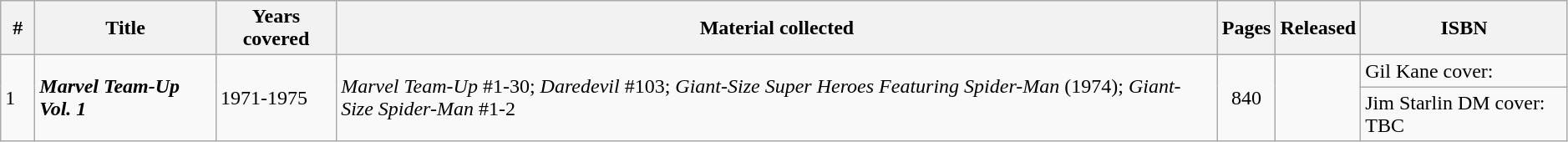<table class="wikitable sortable" width=99%>
<tr>
<th class="unsortable" width=20px>#</th>
<th>Title</th>
<th>Years covered</th>
<th class="unsortable">Material collected</th>
<th>Pages</th>
<th>Released</th>
<th class="unsortable">ISBN</th>
</tr>
<tr>
<td rowspan=2>1</td>
<td rowspan=2><strong><em>Marvel Team-Up Vol. 1</em></strong></td>
<td rowspan=2>1971-1975</td>
<td rowspan=2><em>Marvel Team-Up</em> #1-30; <em>Daredevil</em> #103; <em>Giant-Size Super Heroes Featuring Spider-Man</em> (1974); <em>Giant-Size Spider-Man</em> #1-2</td>
<td style="text-align: center;" rowspan=2>840</td>
<td rowspan=2></td>
<td>Gil Kane cover: </td>
</tr>
<tr>
<td>Jim Starlin DM cover: TBC</td>
</tr>
</table>
